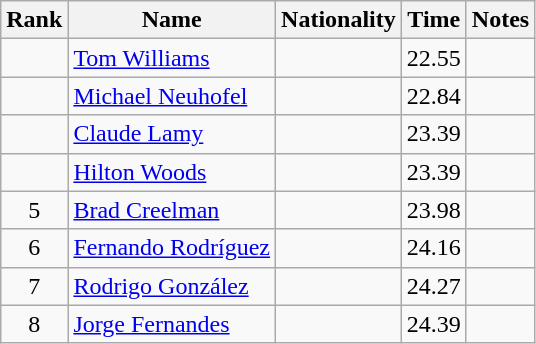<table class="wikitable sortable" style="text-align:center">
<tr>
<th>Rank</th>
<th>Name</th>
<th>Nationality</th>
<th>Time</th>
<th>Notes</th>
</tr>
<tr>
<td></td>
<td align=left><a href='#'>Tom Williams</a></td>
<td align=left></td>
<td>22.55</td>
<td></td>
</tr>
<tr>
<td></td>
<td align=left><a href='#'>Michael Neuhofel</a></td>
<td align=left></td>
<td>22.84</td>
<td></td>
</tr>
<tr>
<td></td>
<td align=left><a href='#'>Claude Lamy</a></td>
<td align=left></td>
<td>23.39</td>
<td></td>
</tr>
<tr>
<td></td>
<td align=left><a href='#'>Hilton Woods</a></td>
<td align=left></td>
<td>23.39</td>
<td></td>
</tr>
<tr>
<td>5</td>
<td align=left><a href='#'>Brad Creelman</a></td>
<td align=left></td>
<td>23.98</td>
<td></td>
</tr>
<tr>
<td>6</td>
<td align=left><a href='#'>Fernando Rodríguez</a></td>
<td align=left></td>
<td>24.16</td>
<td></td>
</tr>
<tr>
<td>7</td>
<td align=left><a href='#'>Rodrigo González</a></td>
<td align=left></td>
<td>24.27</td>
<td></td>
</tr>
<tr>
<td>8</td>
<td align=left><a href='#'>Jorge Fernandes</a></td>
<td align=left></td>
<td>24.39</td>
<td></td>
</tr>
</table>
